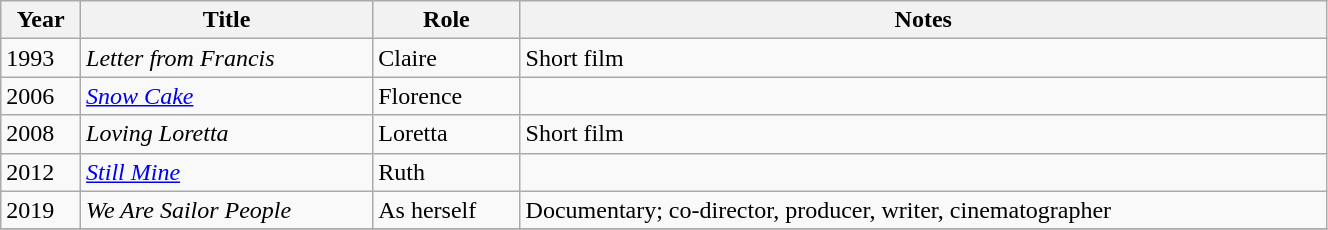<table class="wikitable sortable"; style="width:70%;">
<tr>
<th>Year</th>
<th>Title</th>
<th>Role</th>
<th class="unsortable">Notes</th>
</tr>
<tr>
<td>1993</td>
<td><em>Letter from Francis</em></td>
<td>Claire</td>
<td>Short film</td>
</tr>
<tr>
<td>2006</td>
<td><em><a href='#'>Snow Cake</a></em></td>
<td>Florence</td>
<td></td>
</tr>
<tr>
<td>2008</td>
<td><em>Loving Loretta</em></td>
<td>Loretta</td>
<td>Short film</td>
</tr>
<tr>
<td>2012</td>
<td><em><a href='#'>Still Mine</a></em></td>
<td>Ruth</td>
<td></td>
</tr>
<tr>
<td>2019</td>
<td><em>We Are Sailor People</em></td>
<td>As herself</td>
<td>Documentary; co-director, producer, writer, cinematographer</td>
</tr>
<tr>
</tr>
</table>
